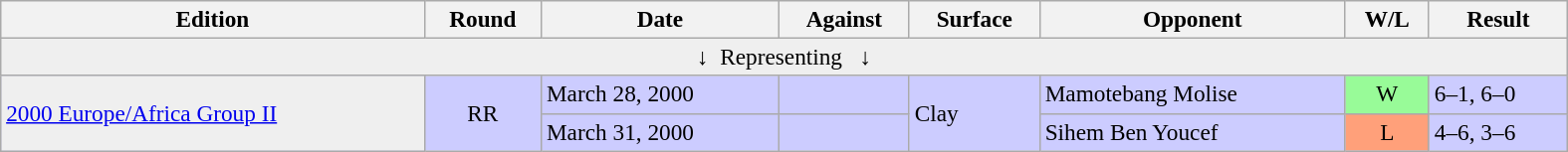<table class="wikitable" style="font-size:97%;" width="1050">
<tr>
<th>Edition</th>
<th>Round</th>
<th>Date</th>
<th>Against</th>
<th>Surface</th>
<th>Opponent</th>
<th>W/L</th>
<th>Result</th>
</tr>
<tr>
<td colspan="8" align="center" bgcolor=#efefef>↓  Representing   ↓</td>
</tr>
<tr bgcolor="#CCCCFF">
<td bgcolor=#efefef rowspan=2><a href='#'>2000 Europe/Africa Group II</a></td>
<td align=center rowspan=2>RR</td>
<td>March 28, 2000</td>
<td></td>
<td rowspan=3>Clay</td>
<td>Mamotebang Molise</td>
<td bgcolor=#98FB98 align=center>W</td>
<td>6–1, 6–0</td>
</tr>
<tr bgcolor="#CCCCFF">
<td>March 31, 2000</td>
<td></td>
<td>Sihem Ben Youcef</td>
<td bgcolor=#FFA07A align=center>L</td>
<td>4–6, 3–6</td>
</tr>
</table>
